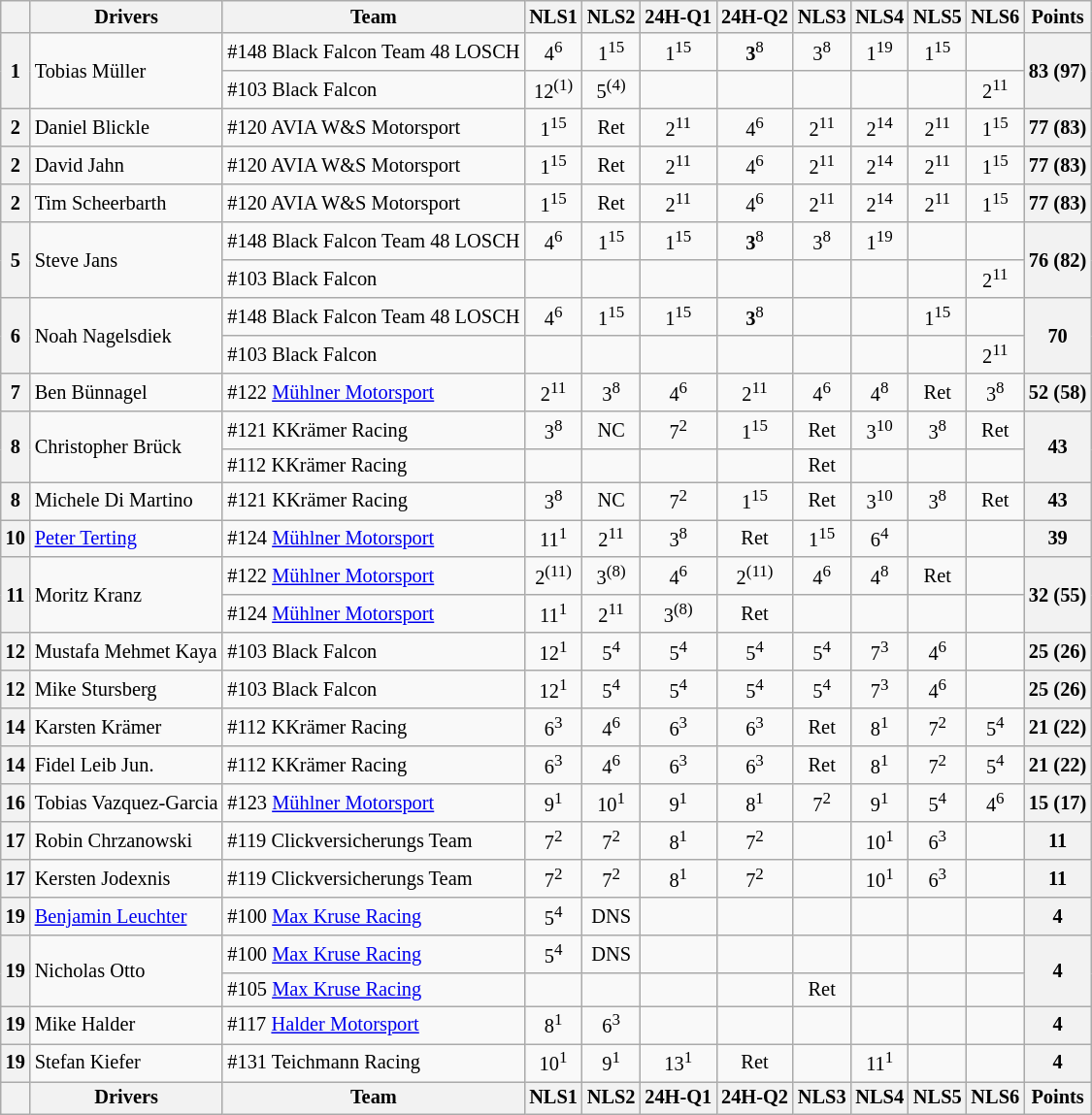<table class="wikitable" style="font-size:85%; text-align:center;">
<tr>
<th></th>
<th>Drivers</th>
<th>Team</th>
<th>NLS1</th>
<th>NLS2</th>
<th>24H-Q1</th>
<th>24H-Q2</th>
<th>NLS3</th>
<th>NLS4</th>
<th>NLS5</th>
<th>NLS6</th>
<th>Points</th>
</tr>
<tr>
<th rowspan=2>1</th>
<td rowspan=2 align="left"> Tobias Müller</td>
<td align="left"> #148 Black Falcon Team 48 LOSCH</td>
<td> 4<sup>6</sup></td>
<td> 1<sup>15</sup></td>
<td> 1<sup>15</sup></td>
<td> <strong>3</strong><sup>8</sup></td>
<td> 3<sup>8</sup></td>
<td> 1<sup>19</sup></td>
<td> 1<sup>15</sup></td>
<td></td>
<th rowspan=2>83 (97)</th>
</tr>
<tr>
<td align="left"> #103 Black Falcon</td>
<td> 12<sup>(1)</sup></td>
<td> 5<sup>(4)</sup></td>
<td></td>
<td></td>
<td></td>
<td></td>
<td></td>
<td> 2<sup>11</sup></td>
</tr>
<tr>
<th>2</th>
<td align="left"> Daniel Blickle</td>
<td align="left"> #120 AVIA W&S Motorsport</td>
<td> 1<sup>15</sup></td>
<td> Ret</td>
<td> 2<sup>11</sup></td>
<td> 4<sup>6</sup></td>
<td> 2<sup>11</sup></td>
<td> 2<sup>14</sup></td>
<td> 2<sup>11</sup></td>
<td> 1<sup>15</sup></td>
<th>77 (83)</th>
</tr>
<tr>
<th>2</th>
<td align="left"> David Jahn</td>
<td align="left"> #120 AVIA W&S Motorsport</td>
<td> 1<sup>15</sup></td>
<td> Ret</td>
<td> 2<sup>11</sup></td>
<td> 4<sup>6</sup></td>
<td> 2<sup>11</sup></td>
<td> 2<sup>14</sup></td>
<td> 2<sup>11</sup></td>
<td> 1<sup>15</sup></td>
<th>77 (83)</th>
</tr>
<tr>
<th>2</th>
<td align="left"> Tim Scheerbarth</td>
<td align="left"> #120 AVIA W&S Motorsport</td>
<td> 1<sup>15</sup></td>
<td> Ret</td>
<td> 2<sup>11</sup></td>
<td> 4<sup>6</sup></td>
<td> 2<sup>11</sup></td>
<td> 2<sup>14</sup></td>
<td> 2<sup>11</sup></td>
<td> 1<sup>15</sup></td>
<th>77 (83)</th>
</tr>
<tr>
<th rowspan=2>5</th>
<td rowspan=2 align="left"> Steve Jans</td>
<td align="left"> #148 Black Falcon Team 48 LOSCH</td>
<td> 4<sup>6</sup></td>
<td> 1<sup>15</sup></td>
<td> 1<sup>15</sup></td>
<td> <strong>3</strong><sup>8</sup></td>
<td> 3<sup>8</sup></td>
<td> 1<sup>19</sup></td>
<td></td>
<td></td>
<th rowspan=2>76 (82)</th>
</tr>
<tr>
<td align="left"> #103 Black Falcon</td>
<td></td>
<td></td>
<td></td>
<td></td>
<td></td>
<td></td>
<td></td>
<td> 2<sup>11</sup></td>
</tr>
<tr>
<th rowspan=2>6</th>
<td rowspan=2 align="left"> Noah Nagelsdiek</td>
<td align="left"> #148 Black Falcon Team 48 LOSCH</td>
<td> 4<sup>6</sup></td>
<td> 1<sup>15</sup></td>
<td> 1<sup>15</sup></td>
<td> <strong>3</strong><sup>8</sup></td>
<td></td>
<td></td>
<td> 1<sup>15</sup></td>
<td></td>
<th rowspan=2>70</th>
</tr>
<tr>
<td align="left"> #103 Black Falcon</td>
<td></td>
<td></td>
<td></td>
<td></td>
<td></td>
<td></td>
<td></td>
<td> 2<sup>11</sup></td>
</tr>
<tr>
<th>7</th>
<td align="left"> Ben Bünnagel</td>
<td align="left"> #122 <a href='#'>Mühlner Motorsport</a></td>
<td> 2<sup>11</sup></td>
<td> 3<sup>8</sup></td>
<td> 4<sup>6</sup></td>
<td> 2<sup>11</sup></td>
<td> 4<sup>6</sup></td>
<td> 4<sup>8</sup></td>
<td> Ret</td>
<td> 3<sup>8</sup></td>
<th>52 (58)</th>
</tr>
<tr>
<th rowspan=2>8</th>
<td rowspan=2 align="left"> Christopher Brück</td>
<td align="left"> #121 KKrämer Racing</td>
<td> 3<sup>8</sup></td>
<td> NC</td>
<td> 7<sup>2</sup></td>
<td> 1<sup>15</sup></td>
<td> Ret</td>
<td> 3<sup>10</sup></td>
<td> 3<sup>8</sup></td>
<td> Ret</td>
<th rowspan=2>43</th>
</tr>
<tr>
<td align="left"> #112 KKrämer Racing</td>
<td></td>
<td></td>
<td></td>
<td></td>
<td> Ret</td>
<td></td>
<td></td>
<td></td>
</tr>
<tr>
<th>8</th>
<td align="left"> Michele Di Martino</td>
<td align="left"> #121 KKrämer Racing</td>
<td> 3<sup>8</sup></td>
<td> NC</td>
<td> 7<sup>2</sup></td>
<td> 1<sup>15</sup></td>
<td> Ret</td>
<td> 3<sup>10</sup></td>
<td> 3<sup>8</sup></td>
<td> Ret</td>
<th>43</th>
</tr>
<tr>
<th>10</th>
<td align="left"> <a href='#'>Peter Terting</a></td>
<td align="left"> #124 <a href='#'>Mühlner Motorsport</a></td>
<td> 11<sup>1</sup></td>
<td> 2<sup>11</sup></td>
<td> 3<sup>8</sup></td>
<td> Ret</td>
<td> 1<sup>15</sup></td>
<td> 6<sup>4</sup></td>
<td></td>
<td></td>
<th>39</th>
</tr>
<tr>
<th rowspan=2>11</th>
<td rowspan=2 align="left"> Moritz Kranz</td>
<td align="left"> #122 <a href='#'>Mühlner Motorsport</a></td>
<td> 2<sup>(11)</sup></td>
<td> 3<sup>(8)</sup></td>
<td> 4<sup>6</sup></td>
<td> 2<sup>(11)</sup></td>
<td> 4<sup>6</sup></td>
<td> 4<sup>8</sup></td>
<td> Ret</td>
<td></td>
<th rowspan=2>32 (55)</th>
</tr>
<tr>
<td align="left"> #124 <a href='#'>Mühlner Motorsport</a></td>
<td> 11<sup>1</sup></td>
<td> 2<sup>11</sup></td>
<td> 3<sup>(8)</sup></td>
<td> Ret</td>
<td></td>
<td></td>
<td></td>
<td></td>
</tr>
<tr>
<th>12</th>
<td align="left"> Mustafa Mehmet Kaya</td>
<td align="left"> #103 Black Falcon</td>
<td> 12<sup>1</sup></td>
<td> 5<sup>4</sup></td>
<td> 5<sup>4</sup></td>
<td> 5<sup>4</sup></td>
<td> 5<sup>4</sup></td>
<td> 7<sup>3</sup></td>
<td> 4<sup>6</sup></td>
<td></td>
<th>25 (26)</th>
</tr>
<tr>
<th>12</th>
<td align="left"> Mike Stursberg</td>
<td align="left"> #103 Black Falcon</td>
<td> 12<sup>1</sup></td>
<td> 5<sup>4</sup></td>
<td> 5<sup>4</sup></td>
<td> 5<sup>4</sup></td>
<td> 5<sup>4</sup></td>
<td> 7<sup>3</sup></td>
<td> 4<sup>6</sup></td>
<td></td>
<th>25 (26)</th>
</tr>
<tr>
<th>14</th>
<td align="left"> Karsten Krämer</td>
<td align="left"> #112 KKrämer Racing</td>
<td> 6<sup>3</sup></td>
<td> 4<sup>6</sup></td>
<td> 6<sup>3</sup></td>
<td> 6<sup>3</sup></td>
<td> Ret</td>
<td> 8<sup>1</sup></td>
<td> 7<sup>2</sup></td>
<td> 5<sup>4</sup></td>
<th>21 (22)</th>
</tr>
<tr>
<th>14</th>
<td align="left"> Fidel Leib Jun.</td>
<td align="left"> #112 KKrämer Racing</td>
<td> 6<sup>3</sup></td>
<td> 4<sup>6</sup></td>
<td> 6<sup>3</sup></td>
<td> 6<sup>3</sup></td>
<td> Ret</td>
<td> 8<sup>1</sup></td>
<td> 7<sup>2</sup></td>
<td> 5<sup>4</sup></td>
<th>21 (22)</th>
</tr>
<tr>
<th>16</th>
<td align="left"> Tobias Vazquez-Garcia</td>
<td align="left"> #123 <a href='#'>Mühlner Motorsport</a></td>
<td> 9<sup>1</sup></td>
<td> 10<sup>1</sup></td>
<td> 9<sup>1</sup></td>
<td> 8<sup>1</sup></td>
<td> 7<sup>2</sup></td>
<td> 9<sup>1</sup></td>
<td> 5<sup>4</sup></td>
<td> 4<sup>6</sup></td>
<th>15 (17)</th>
</tr>
<tr>
<th>17</th>
<td align="left"> Robin Chrzanowski</td>
<td align="left"> #119 Clickversicherungs Team</td>
<td> 7<sup>2</sup></td>
<td> 7<sup>2</sup></td>
<td> 8<sup>1</sup></td>
<td> 7<sup>2</sup></td>
<td></td>
<td> 10<sup>1</sup></td>
<td> 6<sup>3</sup></td>
<td></td>
<th>11</th>
</tr>
<tr>
<th>17</th>
<td align="left"> Kersten Jodexnis</td>
<td align="left"> #119 Clickversicherungs Team</td>
<td> 7<sup>2</sup></td>
<td> 7<sup>2</sup></td>
<td> 8<sup>1</sup></td>
<td> 7<sup>2</sup></td>
<td></td>
<td> 10<sup>1</sup></td>
<td> 6<sup>3</sup></td>
<td></td>
<th>11</th>
</tr>
<tr>
<th>19</th>
<td align="left"> <a href='#'>Benjamin Leuchter</a></td>
<td align="left"> #100 <a href='#'>Max Kruse Racing</a></td>
<td> 5<sup>4</sup></td>
<td> DNS</td>
<td></td>
<td></td>
<td></td>
<td></td>
<td></td>
<td></td>
<th>4</th>
</tr>
<tr>
<th rowspan=2>19</th>
<td rowspan=2 align="left"> Nicholas Otto</td>
<td align="left"> #100 <a href='#'>Max Kruse Racing</a></td>
<td> 5<sup>4</sup></td>
<td> DNS</td>
<td></td>
<td></td>
<td></td>
<td></td>
<td></td>
<td></td>
<th rowspan=2>4</th>
</tr>
<tr>
<td align="left"> #105 <a href='#'>Max Kruse Racing</a></td>
<td></td>
<td></td>
<td></td>
<td></td>
<td> Ret</td>
<td></td>
<td></td>
<td></td>
</tr>
<tr>
<th>19</th>
<td align="left"> Mike Halder</td>
<td align="left"> #117 <a href='#'>Halder Motorsport</a></td>
<td> 8<sup>1</sup></td>
<td> 6<sup>3</sup></td>
<td></td>
<td></td>
<td></td>
<td></td>
<td></td>
<td></td>
<th>4</th>
</tr>
<tr>
<th>19</th>
<td align="left"> Stefan Kiefer</td>
<td align="left"> #131 Teichmann Racing</td>
<td> 10<sup>1</sup></td>
<td> 9<sup>1</sup></td>
<td> 13<sup>1</sup></td>
<td> Ret</td>
<td></td>
<td> 11<sup>1</sup></td>
<td></td>
<td></td>
<th>4</th>
</tr>
<tr>
<th></th>
<th>Drivers</th>
<th>Team</th>
<th>NLS1</th>
<th>NLS2</th>
<th>24H-Q1</th>
<th>24H-Q2</th>
<th>NLS3</th>
<th>NLS4</th>
<th>NLS5</th>
<th>NLS6</th>
<th>Points</th>
</tr>
</table>
